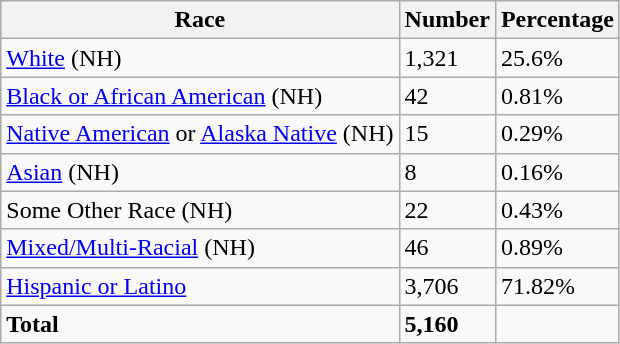<table class="wikitable">
<tr>
<th>Race</th>
<th>Number</th>
<th>Percentage</th>
</tr>
<tr>
<td><a href='#'>White</a> (NH)</td>
<td>1,321</td>
<td>25.6%</td>
</tr>
<tr>
<td><a href='#'>Black or African American</a> (NH)</td>
<td>42</td>
<td>0.81%</td>
</tr>
<tr>
<td><a href='#'>Native American</a> or <a href='#'>Alaska Native</a> (NH)</td>
<td>15</td>
<td>0.29%</td>
</tr>
<tr>
<td><a href='#'>Asian</a> (NH)</td>
<td>8</td>
<td>0.16%</td>
</tr>
<tr>
<td>Some Other Race (NH)</td>
<td>22</td>
<td>0.43%</td>
</tr>
<tr>
<td><a href='#'>Mixed/Multi-Racial</a> (NH)</td>
<td>46</td>
<td>0.89%</td>
</tr>
<tr>
<td><a href='#'>Hispanic or Latino</a></td>
<td>3,706</td>
<td>71.82%</td>
</tr>
<tr>
<td><strong>Total</strong></td>
<td><strong>5,160</strong></td>
<td></td>
</tr>
</table>
